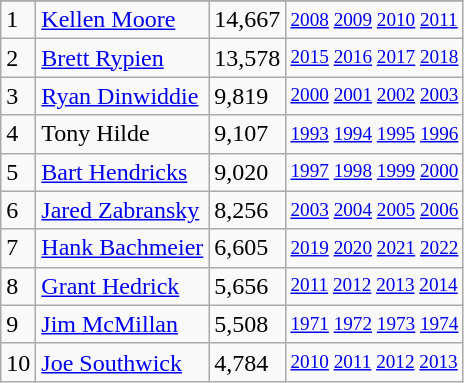<table class="wikitable">
<tr>
</tr>
<tr>
<td>1</td>
<td><a href='#'>Kellen Moore</a></td>
<td>14,667</td>
<td style="font-size:80%;"><a href='#'>2008</a> <a href='#'>2009</a> <a href='#'>2010</a> <a href='#'>2011</a></td>
</tr>
<tr>
<td>2</td>
<td><a href='#'>Brett Rypien</a></td>
<td>13,578</td>
<td style="font-size:80%;"><a href='#'>2015</a> <a href='#'>2016</a> <a href='#'>2017</a> <a href='#'>2018</a></td>
</tr>
<tr>
<td>3</td>
<td><a href='#'>Ryan Dinwiddie</a></td>
<td>9,819</td>
<td style="font-size:80%;"><a href='#'>2000</a> <a href='#'>2001</a> <a href='#'>2002</a> <a href='#'>2003</a></td>
</tr>
<tr>
<td>4</td>
<td>Tony Hilde</td>
<td>9,107</td>
<td style="font-size:80%;"><a href='#'>1993</a> <a href='#'>1994</a> <a href='#'>1995</a> <a href='#'>1996</a></td>
</tr>
<tr>
<td>5</td>
<td><a href='#'>Bart Hendricks</a></td>
<td>9,020</td>
<td style="font-size:80%;"><a href='#'>1997</a> <a href='#'>1998</a> <a href='#'>1999</a> <a href='#'>2000</a></td>
</tr>
<tr>
<td>6</td>
<td><a href='#'>Jared Zabransky</a></td>
<td>8,256</td>
<td style="font-size:80%;"><a href='#'>2003</a> <a href='#'>2004</a> <a href='#'>2005</a> <a href='#'>2006</a></td>
</tr>
<tr>
<td>7</td>
<td><a href='#'>Hank Bachmeier</a></td>
<td>6,605</td>
<td style="font-size:80%;"><a href='#'>2019</a> <a href='#'>2020</a> <a href='#'>2021</a> <a href='#'>2022</a></td>
</tr>
<tr>
<td>8</td>
<td><a href='#'>Grant Hedrick</a></td>
<td>5,656</td>
<td style="font-size:80%;"><a href='#'>2011</a> <a href='#'>2012</a> <a href='#'>2013</a> <a href='#'>2014</a></td>
</tr>
<tr>
<td>9</td>
<td><a href='#'>Jim McMillan</a></td>
<td>5,508</td>
<td style="font-size:80%;"><a href='#'>1971</a> <a href='#'>1972</a> <a href='#'>1973</a> <a href='#'>1974</a></td>
</tr>
<tr>
<td>10</td>
<td><a href='#'>Joe Southwick</a></td>
<td>4,784</td>
<td style="font-size:80%;"><a href='#'>2010</a> <a href='#'>2011</a> <a href='#'>2012</a> <a href='#'>2013</a></td>
</tr>
</table>
